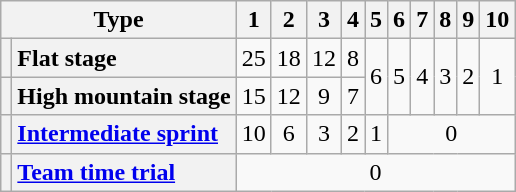<table class="wikitable plainrowheaders floatleft" style="text-align: center;">
<tr>
<th scope="col" colspan="2">Type</th>
<th scope="col">1</th>
<th scope="col">2</th>
<th scope="col">3</th>
<th scope="col">4</th>
<th scope="col">5</th>
<th scope="col">6</th>
<th scope="col">7</th>
<th scope="col">8</th>
<th scope="col">9</th>
<th scope="col">10</th>
</tr>
<tr>
<th scope="row"></th>
<th scope="row" style="text-align:left;">Flat stage</th>
<td>25</td>
<td>18</td>
<td>12</td>
<td>8</td>
<td rowspan="2">6</td>
<td rowspan="2">5</td>
<td rowspan="2">4</td>
<td rowspan="2">3</td>
<td rowspan="2">2</td>
<td rowspan="2">1</td>
</tr>
<tr>
<th scope="row"></th>
<th scope="row" style="text-align:left;">High mountain stage</th>
<td>15</td>
<td>12</td>
<td>9</td>
<td>7</td>
</tr>
<tr>
<th scope="row"></th>
<th scope="row" style="text-align:left;"><a href='#'>Intermediate sprint</a></th>
<td>10</td>
<td>6</td>
<td>3</td>
<td>2</td>
<td>1</td>
<td colspan="5">0</td>
</tr>
<tr>
<th scope="row"></th>
<th scope="row" style="text-align:left;"><a href='#'>Team time trial</a></th>
<td colspan="10">0</td>
</tr>
</table>
